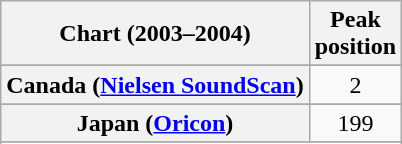<table class="wikitable sortable plainrowheaders" style="text-align:center">
<tr>
<th scope="col">Chart (2003–2004)</th>
<th scope="col">Peak<br>position</th>
</tr>
<tr>
</tr>
<tr>
</tr>
<tr>
</tr>
<tr>
<th scope="row">Canada (<a href='#'>Nielsen SoundScan</a>)</th>
<td>2</td>
</tr>
<tr>
</tr>
<tr>
</tr>
<tr>
</tr>
<tr>
<th scope="row">Japan (<a href='#'>Oricon</a>)</th>
<td>199</td>
</tr>
<tr>
</tr>
<tr>
</tr>
<tr>
</tr>
<tr>
</tr>
<tr>
</tr>
<tr>
</tr>
<tr>
</tr>
<tr>
</tr>
<tr>
</tr>
</table>
